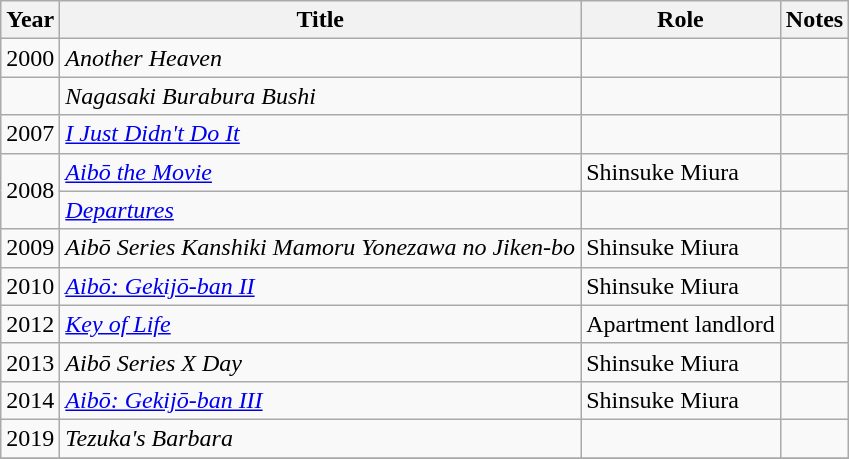<table class="wikitable">
<tr>
<th>Year</th>
<th>Title</th>
<th>Role</th>
<th>Notes</th>
</tr>
<tr>
<td>2000</td>
<td><em>Another Heaven</em></td>
<td></td>
<td></td>
</tr>
<tr>
<td></td>
<td><em>Nagasaki Burabura Bushi</em></td>
<td></td>
<td></td>
</tr>
<tr>
<td>2007</td>
<td><em><a href='#'>I Just Didn't Do It</a></em></td>
<td></td>
<td></td>
</tr>
<tr>
<td rowspan="2">2008</td>
<td><em><a href='#'>Aibō the Movie</a></em></td>
<td>Shinsuke Miura</td>
<td></td>
</tr>
<tr>
<td><em><a href='#'>Departures</a></em></td>
<td></td>
<td></td>
</tr>
<tr>
<td>2009</td>
<td><em>Aibō Series Kanshiki Mamoru Yonezawa no Jiken-bo</em></td>
<td>Shinsuke Miura</td>
<td></td>
</tr>
<tr>
<td>2010</td>
<td><em><a href='#'>Aibō: Gekijō-ban II</a></em></td>
<td>Shinsuke Miura</td>
<td></td>
</tr>
<tr>
<td>2012</td>
<td><em><a href='#'>Key of Life</a></em></td>
<td>Apartment landlord</td>
<td></td>
</tr>
<tr>
<td>2013</td>
<td><em>Aibō Series X Day</em></td>
<td>Shinsuke Miura</td>
<td></td>
</tr>
<tr>
<td>2014</td>
<td><em><a href='#'>Aibō: Gekijō-ban III</a></em></td>
<td>Shinsuke Miura</td>
<td></td>
</tr>
<tr>
<td>2019</td>
<td><em>Tezuka's Barbara</em></td>
<td></td>
<td></td>
</tr>
<tr>
</tr>
</table>
